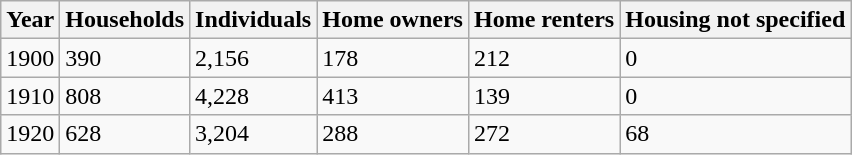<table class="wikitable">
<tr>
<th>Year</th>
<th>Households</th>
<th>Individuals</th>
<th>Home owners</th>
<th>Home renters</th>
<th>Housing not specified</th>
</tr>
<tr>
<td>1900</td>
<td>390</td>
<td>2,156</td>
<td>178</td>
<td>212</td>
<td>0</td>
</tr>
<tr>
<td>1910</td>
<td>808</td>
<td>4,228</td>
<td>413</td>
<td>139</td>
<td>0</td>
</tr>
<tr>
<td>1920</td>
<td>628</td>
<td>3,204</td>
<td>288</td>
<td>272</td>
<td>68</td>
</tr>
</table>
